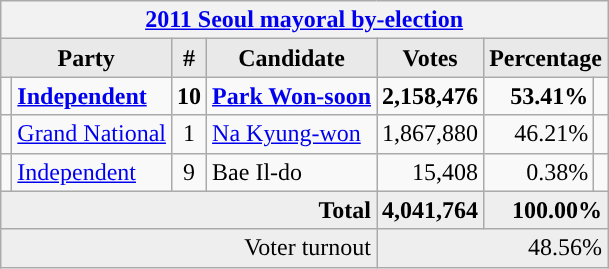<table class="wikitable">
<tr>
<th colspan="7"><a href='#'>2011 Seoul mayoral by-election</a></th>
</tr>
<tr>
<th style="background-color:#E9E9E9" colspan=2>Party</th>
<th style="background-color:#E9E9E9">#</th>
<th style="background-color:#E9E9E9">Candidate</th>
<th style="background-color:#E9E9E9">Votes</th>
<th style="background-color:#E9E9E9" colspan=2>Percentage</th>
</tr>
<tr style="font-weight:bold">
<td></td>
<td align=left><a href='#'>Independent</a></td>
<td align=center>10</td>
<td align=left><a href='#'>Park Won-soon</a></td>
<td align=right>2,158,476</td>
<td align=right>53.41%</td>
<td align=right></td>
</tr>
<tr>
<td></td>
<td align=left><a href='#'>Grand National</a></td>
<td align=center>1</td>
<td align=left><a href='#'>Na Kyung-won</a></td>
<td align=right>1,867,880</td>
<td align=right>46.21%</td>
<td align=right></td>
</tr>
<tr>
<td></td>
<td align=left><a href='#'>Independent</a></td>
<td align=center>9</td>
<td align=left>Bae Il-do</td>
<td align=right>15,408</td>
<td align=right>0.38%</td>
<td align=right></td>
</tr>
<tr bgcolor="#EEEEEE" style="font-weight:bold">
<td colspan="4" align=right>Total</td>
<td align=right>4,041,764</td>
<td align=right colspan=2>100.00%</td>
</tr>
<tr bgcolor="#EEEEEE">
<td colspan="4" align="right">Voter turnout</td>
<td colspan="3" align="right">48.56%</td>
</tr>
</table>
